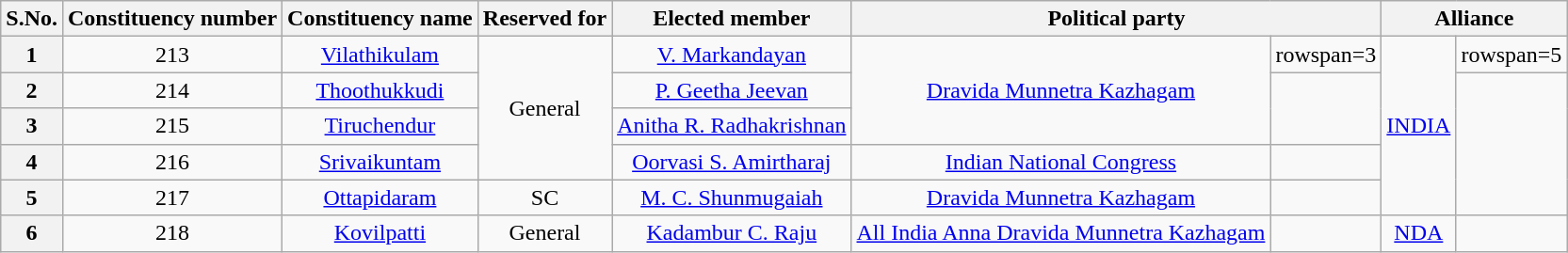<table class="wikitable sortable" style="text-align:center;">
<tr>
<th>S.No.</th>
<th>Constituency number</th>
<th>Constituency name</th>
<th>Reserved for</th>
<th>Elected member</th>
<th colspan=2>Political party</th>
<th colspan=2>Alliance</th>
</tr>
<tr>
<th>1</th>
<td>213</td>
<td><a href='#'>Vilathikulam</a></td>
<td rowspan=4>General</td>
<td><a href='#'>V. Markandayan</a></td>
<td rowspan=3><a href='#'>Dravida Munnetra Kazhagam</a></td>
<td>rowspan=3 </td>
<td rowspan=5><a href='#'>INDIA</a></td>
<td>rowspan=5 </td>
</tr>
<tr>
<th>2</th>
<td>214</td>
<td><a href='#'>Thoothukkudi</a></td>
<td><a href='#'>P. Geetha Jeevan</a></td>
</tr>
<tr>
<th>3</th>
<td>215</td>
<td><a href='#'>Tiruchendur</a></td>
<td><a href='#'>Anitha R. Radhakrishnan</a></td>
</tr>
<tr>
<th>4</th>
<td>216</td>
<td><a href='#'>Srivaikuntam</a></td>
<td><a href='#'>Oorvasi S. Amirtharaj</a></td>
<td><a href='#'>Indian National Congress</a></td>
<td></td>
</tr>
<tr>
<th>5</th>
<td>217</td>
<td><a href='#'>Ottapidaram</a></td>
<td>SC</td>
<td><a href='#'>M. C. Shunmugaiah</a></td>
<td><a href='#'>Dravida Munnetra Kazhagam</a></td>
<td></td>
</tr>
<tr>
<th>6</th>
<td>218</td>
<td><a href='#'>Kovilpatti</a></td>
<td>General</td>
<td><a href='#'>Kadambur C. Raju</a></td>
<td><a href='#'>All India Anna Dravida Munnetra Kazhagam</a></td>
<td></td>
<td><a href='#'>NDA</a></td>
<td></td>
</tr>
</table>
